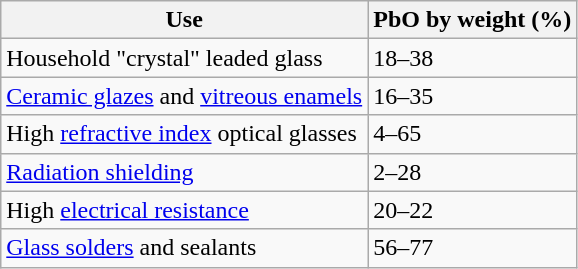<table class="wikitable">
<tr>
<th>Use</th>
<th>PbO by weight (%)</th>
</tr>
<tr>
<td>Household "crystal" leaded glass</td>
<td>18–38</td>
</tr>
<tr>
<td><a href='#'>Ceramic glazes</a> and <a href='#'>vitreous enamels</a></td>
<td>16–35</td>
</tr>
<tr>
<td>High <a href='#'>refractive index</a> optical glasses</td>
<td>4–65</td>
</tr>
<tr>
<td><a href='#'>Radiation shielding</a></td>
<td>2–28</td>
</tr>
<tr>
<td>High <a href='#'>electrical resistance</a></td>
<td>20–22</td>
</tr>
<tr>
<td><a href='#'>Glass solders</a> and sealants</td>
<td>56–77</td>
</tr>
</table>
